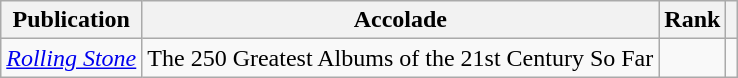<table class="sortable wikitable">
<tr>
<th>Publication</th>
<th>Accolade</th>
<th>Rank</th>
<th class="unsortable"></th>
</tr>
<tr>
<td><em><a href='#'>Rolling Stone</a></em></td>
<td>The 250 Greatest Albums of the 21st Century So Far</td>
<td></td>
<td></td>
</tr>
</table>
